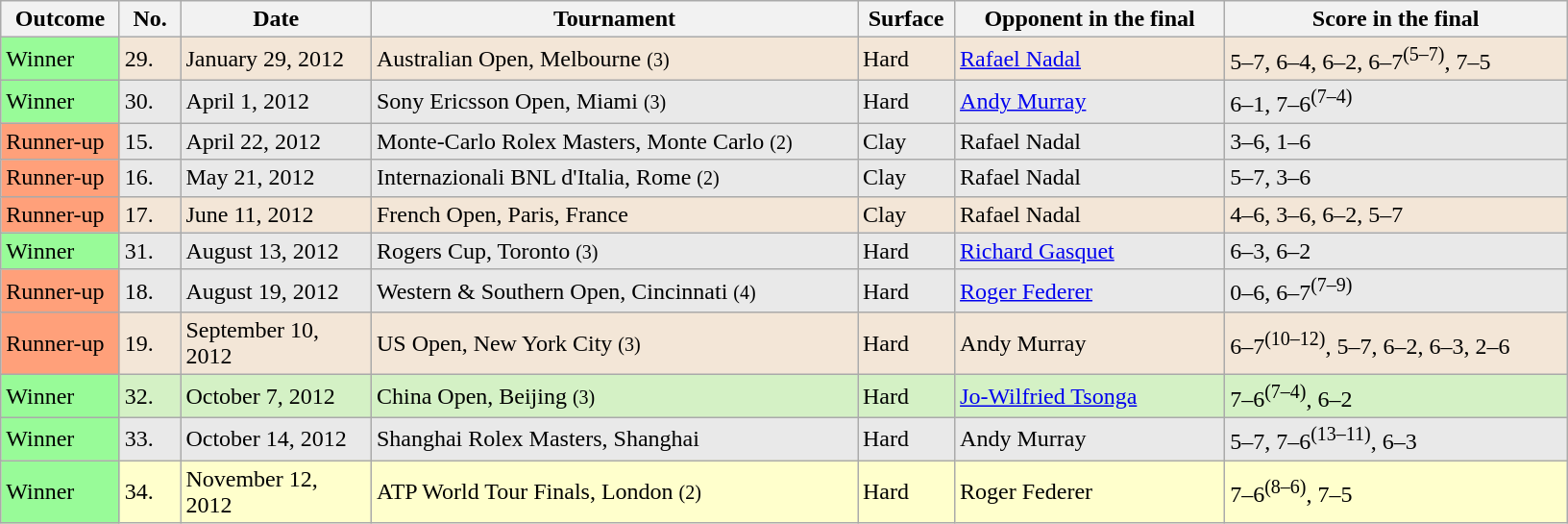<table class="sortable wikitable">
<tr>
<th width=75>Outcome</th>
<th width=35>No.</th>
<th width=125>Date</th>
<th width=330>Tournament</th>
<th width=60>Surface</th>
<th width=180>Opponent in the final</th>
<th width=230>Score in the final</th>
</tr>
<tr bgcolor=#f3e6d7>
<td bgcolor=98FB98>Winner</td>
<td>29.</td>
<td>January 29, 2012</td>
<td>Australian Open, Melbourne <small>(3)</small></td>
<td>Hard</td>
<td> <a href='#'>Rafael Nadal</a></td>
<td>5–7, 6–4, 6–2, 6–7<sup>(5–7)</sup>, 7–5</td>
</tr>
<tr bgcolor=#e9e9e9>
<td bgcolor=98FB98>Winner</td>
<td>30.</td>
<td>April 1, 2012</td>
<td>Sony Ericsson Open, Miami <small>(3)</small></td>
<td>Hard</td>
<td> <a href='#'>Andy Murray</a></td>
<td>6–1, 7–6<sup>(7–4)</sup></td>
</tr>
<tr bgcolor=#e9e9e9>
<td bgcolor=FFA07A>Runner-up</td>
<td>15.</td>
<td>April 22, 2012</td>
<td>Monte-Carlo Rolex Masters, Monte Carlo <small>(2)</small></td>
<td>Clay</td>
<td> Rafael Nadal</td>
<td>3–6, 1–6</td>
</tr>
<tr bgcolor=#e9e9e9>
<td bgcolor=FFA07A>Runner-up</td>
<td>16.</td>
<td>May 21, 2012</td>
<td>Internazionali BNL d'Italia, Rome <small>(2)</small></td>
<td>Clay</td>
<td> Rafael Nadal</td>
<td>5–7, 3–6</td>
</tr>
<tr bgcolor=#f3e6d7>
<td bgcolor=FFA07A>Runner-up</td>
<td>17.</td>
<td>June 11, 2012</td>
<td>French Open, Paris, France</td>
<td>Clay</td>
<td> Rafael Nadal</td>
<td>4–6, 3–6, 6–2, 5–7</td>
</tr>
<tr bgcolor=#e9e9e9>
<td bgcolor=98FB98>Winner</td>
<td>31.</td>
<td>August 13, 2012</td>
<td>Rogers Cup, Toronto <small>(3)</small></td>
<td>Hard</td>
<td> <a href='#'>Richard Gasquet</a></td>
<td>6–3, 6–2</td>
</tr>
<tr bgcolor=#e9e9e9>
<td bgcolor=FFA07A>Runner-up</td>
<td>18.</td>
<td>August 19, 2012</td>
<td>Western & Southern Open, Cincinnati <small>(4)</small></td>
<td>Hard</td>
<td> <a href='#'>Roger Federer</a></td>
<td>0–6, 6–7<sup>(7–9)</sup></td>
</tr>
<tr bgcolor=#f3e6d7>
<td bgcolor=FFA07A>Runner-up</td>
<td>19.</td>
<td>September 10, 2012</td>
<td>US Open, New York City <small>(3)</small></td>
<td>Hard</td>
<td> Andy Murray</td>
<td>6–7<sup>(10–12)</sup>, 5–7, 6–2, 6–3, 2–6</td>
</tr>
<tr bgcolor=#d4f1c5>
<td bgcolor=98FB98>Winner</td>
<td>32.</td>
<td>October 7, 2012</td>
<td>China Open, Beijing <small>(3)</small></td>
<td>Hard</td>
<td> <a href='#'>Jo-Wilfried Tsonga</a></td>
<td>7–6<sup>(7–4)</sup>, 6–2</td>
</tr>
<tr bgcolor=#e9e9e9>
<td bgcolor=98FB98>Winner</td>
<td>33.</td>
<td>October 14, 2012</td>
<td>Shanghai Rolex Masters, Shanghai</td>
<td>Hard</td>
<td> Andy Murray</td>
<td>5–7, 7–6<sup>(13–11)</sup>, 6–3</td>
</tr>
<tr bgcolor=ffffcc>
<td bgcolor=98FB98>Winner</td>
<td>34.</td>
<td>November 12, 2012</td>
<td>ATP World Tour Finals, London <small>(2)</small></td>
<td>Hard</td>
<td> Roger Federer</td>
<td>7–6<sup>(8–6)</sup>, 7–5</td>
</tr>
</table>
